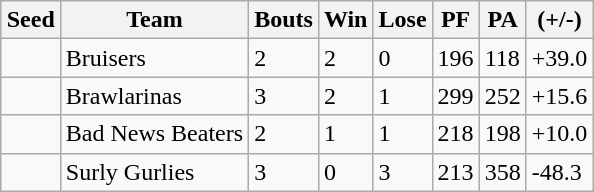<table class="wikitable" style="margin:auto;">
<tr>
<th>Seed</th>
<th>Team</th>
<th>Bouts</th>
<th>Win</th>
<th>Lose</th>
<th>PF</th>
<th>PA</th>
<th>(+/-)</th>
</tr>
<tr>
<td></td>
<td>Bruisers</td>
<td>2</td>
<td>2</td>
<td>0</td>
<td>196</td>
<td>118</td>
<td>+39.0</td>
</tr>
<tr>
<td></td>
<td>Brawlarinas</td>
<td>3</td>
<td>2</td>
<td>1</td>
<td>299</td>
<td>252</td>
<td>+15.6</td>
</tr>
<tr>
<td></td>
<td>Bad News Beaters</td>
<td>2</td>
<td>1</td>
<td>1</td>
<td>218</td>
<td>198</td>
<td>+10.0</td>
</tr>
<tr>
<td></td>
<td>Surly Gurlies</td>
<td>3</td>
<td>0</td>
<td>3</td>
<td>213</td>
<td>358</td>
<td>-48.3</td>
</tr>
</table>
